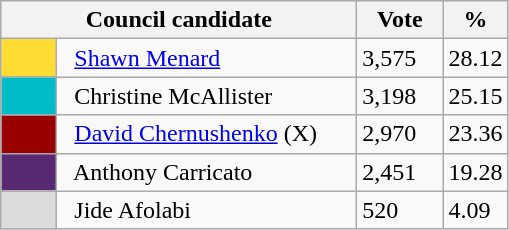<table class="wikitable">
<tr>
<th bgcolor="#DDDDFF" width="230px" colspan="2">Council candidate</th>
<th bgcolor="#DDDDFF" width="50px">Vote</th>
<th bgcolor="#DDDDFF" width="30px">%</th>
</tr>
<tr>
<td bgcolor=#FEDC34 width="30px"> </td>
<td>  <a href='#'>Shawn Menard</a></td>
<td>3,575</td>
<td>28.12</td>
</tr>
<tr>
<td bgcolor=#00BCC8 width="30px"> </td>
<td>  Christine McAllister</td>
<td>3,198</td>
<td>25.15</td>
</tr>
<tr>
<td bgcolor=#990000 width="30px"> </td>
<td>  <a href='#'>David Chernushenko</a> (X)</td>
<td>2,970</td>
<td>23.36</td>
</tr>
<tr>
<td bgcolor=#582A72 width="30px"> </td>
<td>  Anthony Carricato</td>
<td>2,451</td>
<td>19.28</td>
</tr>
<tr>
<td bgcolor=#DCDCDC width="30px"> </td>
<td>  Jide Afolabi</td>
<td>520</td>
<td>4.09</td>
</tr>
</table>
